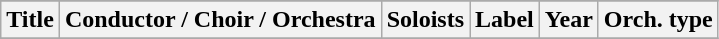<table class="wikitable sortable plainrowheaders" style="margin-right: 0;">
<tr>
</tr>
<tr>
<th scope="col">Title</th>
<th scope="col">Conductor / Choir / Orchestra</th>
<th scope="col">Soloists</th>
<th scope="col">Label</th>
<th scope="col">Year</th>
<th scope="col">Orch. type</th>
</tr>
<tr>
</tr>
</table>
